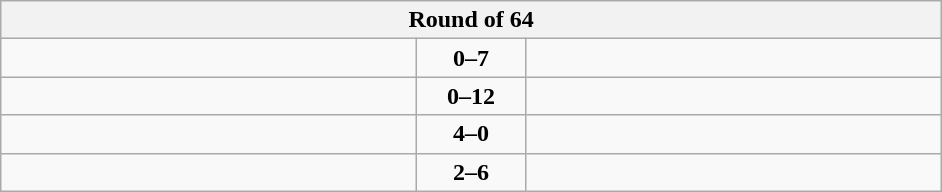<table class="wikitable" style="text-align: center;">
<tr>
<th colspan=3>Round of 64</th>
</tr>
<tr>
<td align=left width="270"></td>
<td align=center width="65"><strong>0–7</strong></td>
<td align=left width="270"><strong></strong></td>
</tr>
<tr>
<td align=left></td>
<td align=center><strong>0–12</strong></td>
<td align=left><strong></strong></td>
</tr>
<tr>
<td align=left><strong></strong></td>
<td align=center><strong>4–0</strong></td>
<td align=left></td>
</tr>
<tr>
<td align=left></td>
<td align=center><strong>2–6</strong></td>
<td align=left><strong></strong></td>
</tr>
</table>
